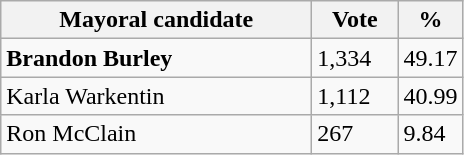<table class="wikitable">
<tr>
<th width="200px">Mayoral candidate</th>
<th width="50px">Vote</th>
<th width="30px">%</th>
</tr>
<tr>
<td><strong>Brandon Burley</strong></td>
<td>1,334</td>
<td>49.17</td>
</tr>
<tr>
<td>Karla Warkentin</td>
<td>1,112</td>
<td>40.99</td>
</tr>
<tr>
<td>Ron McClain</td>
<td>267</td>
<td>9.84</td>
</tr>
</table>
